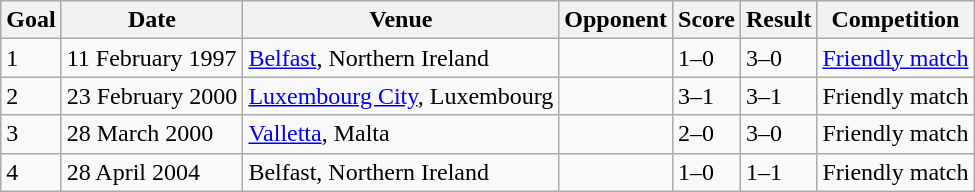<table class="wikitable">
<tr>
<th>Goal</th>
<th>Date</th>
<th>Venue</th>
<th>Opponent</th>
<th>Score</th>
<th>Result</th>
<th>Competition</th>
</tr>
<tr>
<td>1</td>
<td>11 February 1997</td>
<td><a href='#'>Belfast</a>, Northern Ireland</td>
<td></td>
<td>1–0</td>
<td>3–0</td>
<td><a href='#'>Friendly match</a></td>
</tr>
<tr>
<td>2</td>
<td>23 February 2000</td>
<td><a href='#'>Luxembourg City</a>, Luxembourg</td>
<td></td>
<td>3–1</td>
<td>3–1</td>
<td>Friendly match</td>
</tr>
<tr>
<td>3</td>
<td>28 March 2000</td>
<td><a href='#'>Valletta</a>, Malta</td>
<td></td>
<td>2–0</td>
<td>3–0</td>
<td>Friendly match</td>
</tr>
<tr>
<td>4</td>
<td>28 April 2004</td>
<td>Belfast, Northern Ireland</td>
<td></td>
<td>1–0</td>
<td>1–1</td>
<td>Friendly match</td>
</tr>
</table>
